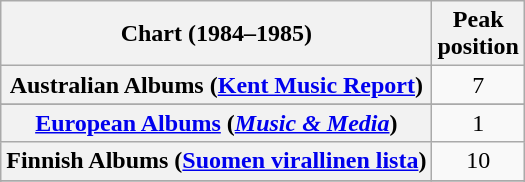<table class="wikitable sortable plainrowheaders" style="text-align:center">
<tr>
<th scope="col">Chart (1984–1985)</th>
<th scope="col">Peak<br>position</th>
</tr>
<tr>
<th scope="row">Australian Albums (<a href='#'>Kent Music Report</a>)</th>
<td>7</td>
</tr>
<tr>
</tr>
<tr>
</tr>
<tr>
</tr>
<tr>
<th scope="row"><a href='#'>European Albums</a> (<em><a href='#'>Music & Media</a></em>)</th>
<td>1</td>
</tr>
<tr>
<th scope="row">Finnish Albums (<a href='#'>Suomen virallinen lista</a>)</th>
<td>10</td>
</tr>
<tr>
</tr>
<tr>
</tr>
<tr>
</tr>
<tr>
</tr>
<tr>
</tr>
<tr>
</tr>
<tr>
</tr>
</table>
